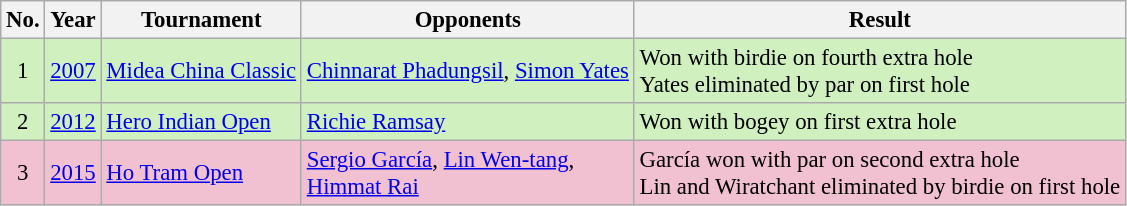<table class="wikitable" style="font-size:95%;">
<tr>
<th>No.</th>
<th>Year</th>
<th>Tournament</th>
<th>Opponents</th>
<th>Result</th>
</tr>
<tr style="background:#D0F0C0;">
<td align=center>1</td>
<td><a href='#'>2007</a></td>
<td><a href='#'>Midea China Classic</a></td>
<td> <a href='#'>Chinnarat Phadungsil</a>,  <a href='#'>Simon Yates</a></td>
<td>Won with birdie on fourth extra hole<br>Yates eliminated by par on first hole</td>
</tr>
<tr style="background:#D0F0C0;">
<td align=center>2</td>
<td><a href='#'>2012</a></td>
<td><a href='#'>Hero Indian Open</a></td>
<td> <a href='#'>Richie Ramsay</a></td>
<td>Won with bogey on first extra hole</td>
</tr>
<tr style="background:#F2C1D1;">
<td align=center>3</td>
<td><a href='#'>2015</a></td>
<td><a href='#'>Ho Tram Open</a></td>
<td> <a href='#'>Sergio García</a>,  <a href='#'>Lin Wen-tang</a>,<br> <a href='#'>Himmat Rai</a></td>
<td>García won with par on second extra hole<br>Lin and Wiratchant eliminated by birdie on first hole</td>
</tr>
</table>
